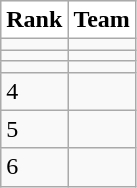<table class="wikitable collapsible" border="1">
<tr>
<th style="background:white;">Rank</th>
<th style="background:white;">Team</th>
</tr>
<tr>
<td></td>
<td></td>
</tr>
<tr>
<td></td>
<td></td>
</tr>
<tr>
<td></td>
<td></td>
</tr>
<tr>
<td>4</td>
<td></td>
</tr>
<tr>
<td>5</td>
<td></td>
</tr>
<tr>
<td>6</td>
<td></td>
</tr>
</table>
